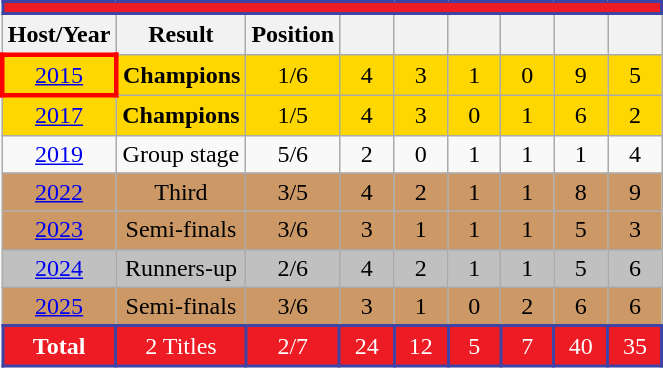<table Class = "wikitable" style = "text-align: center; width:35%;">
<tr>
<th style="background:#ED1C24;border: 2px solid #3F43A4;" color: #FFFFFF; colspan=9><a href='#'></a></th>
</tr>
<tr>
<th>Host/Year</th>
<th>Result</th>
<th>Position</th>
<th width=30></th>
<th width=30></th>
<th width=30></th>
<th width=30></th>
<th width=30></th>
<th width=30></th>
</tr>
<tr bgcolor=gold>
<td style="border: 3px solid red"> <a href='#'>2015</a></td>
<td><strong>Champions</strong></td>
<td>1/6</td>
<td>4</td>
<td>3</td>
<td>1</td>
<td>0</td>
<td>9</td>
<td>5</td>
</tr>
<tr bgcolor=gold>
<td> <a href='#'>2017</a></td>
<td><strong>Champions</strong></td>
<td>1/5</td>
<td>4</td>
<td>3</td>
<td>0</td>
<td>1</td>
<td>6</td>
<td>2</td>
</tr>
<tr>
<td> <a href='#'>2019</a></td>
<td>Group stage</td>
<td>5/6</td>
<td>2</td>
<td>0</td>
<td>1</td>
<td>1</td>
<td>1</td>
<td>4</td>
</tr>
<tr bgcolor="#cc9966">
<td> <a href='#'>2022</a></td>
<td>Third</td>
<td>3/5</td>
<td>4</td>
<td>2</td>
<td>1</td>
<td>1</td>
<td>8</td>
<td>9</td>
</tr>
<tr bgcolor="#cc9966">
<td> <a href='#'>2023</a></td>
<td>Semi-finals</td>
<td>3/6</td>
<td>3</td>
<td>1</td>
<td>1</td>
<td>1</td>
<td>5</td>
<td>3</td>
</tr>
<tr bgcolor=silver>
<td> <a href='#'>2024</a></td>
<td>Runners-up</td>
<td>2/6</td>
<td>4</td>
<td>2</td>
<td>1</td>
<td>1</td>
<td>5</td>
<td>6</td>
</tr>
<tr bgcolor="#cc9966">
<td> <a href='#'>2025</a></td>
<td>Semi-finals</td>
<td>3/6</td>
<td>3</td>
<td>1</td>
<td>0</td>
<td>2</td>
<td>6</td>
<td>6</td>
</tr>
<tr>
<td style="background:#ED1C24;border: 2px solid #3F43A4;color:white; "><strong>Total</strong></td>
<td style="background:#ED1C24;border: 2px solid #3F43A4;color:white; ">2 Titles</td>
<td style="background:#ED1C24;border: 2px solid #3F43A4;color:white; ">2/7</td>
<td style="background:#ED1C24;border: 2px solid #3F43A4;color:white; ">24</td>
<td style="background:#ED1C24;border: 2px solid #3F43A4;color:white; ">12</td>
<td style="background:#ED1C24;border: 2px solid #3F43A4;color:white; ">5</td>
<td style="background:#ED1C24;border: 2px solid #3F43A4;color:white; ">7</td>
<td style="background:#ED1C24;border: 2px solid #3F43A4;color:white; ">40</td>
<td style="background:#ED1C24;border: 2px solid #3F43A4;color:white; ">35</td>
</tr>
</table>
